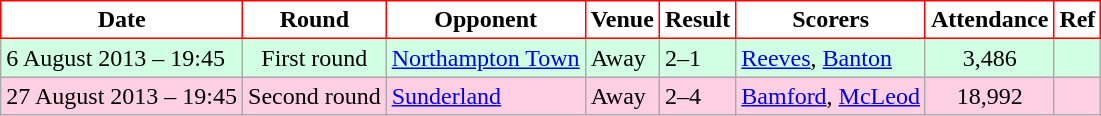<table class="wikitable">
<tr>
<th style="background:#FFFFFF; color:black; border:1px solid red;">Date</th>
<th style="background:#FFFFFF; color:black; border:1px solid red;">Round</th>
<th style="background:#FFFFFF; color:black; border:1px solid red;">Opponent</th>
<th style="background:#FFFFFF; color:black; border:1px solid red;">Venue</th>
<th style="background:#FFFFFF; color:black; border:1px solid red;">Result</th>
<th style="background:#FFFFFF; color:black; border:1px solid red;">Scorers</th>
<th style="background:#FFFFFF; color:black; border:1px solid red;">Attendance</th>
<th style="background:#FFFFFF; color:black; border:1px solid red;">Ref</th>
</tr>
<tr bgcolor = "#d0ffe3">
<td>6 August 2013 – 19:45</td>
<td align="center">First round</td>
<td><a href='#'>Northampton Town</a></td>
<td>Away</td>
<td>2–1</td>
<td><a href='#'>Reeves</a>, <a href='#'>Banton</a></td>
<td align="center">3,486</td>
<td></td>
</tr>
<tr bgcolor = "#ffd0e3">
<td>27 August 2013 – 19:45</td>
<td align="center">Second round</td>
<td><a href='#'>Sunderland</a></td>
<td>Away</td>
<td>2–4</td>
<td><a href='#'>Bamford</a>, <a href='#'>McLeod</a></td>
<td align="center">18,992</td>
<td></td>
</tr>
</table>
